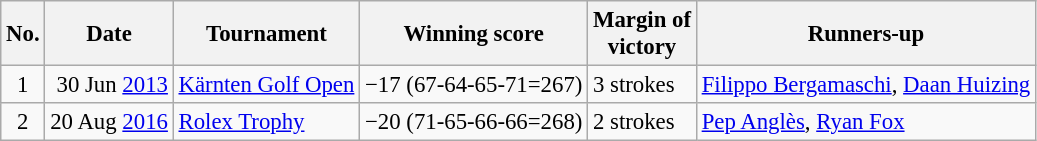<table class="wikitable" style="font-size:95%;">
<tr>
<th>No.</th>
<th>Date</th>
<th>Tournament</th>
<th>Winning score</th>
<th>Margin of<br>victory</th>
<th>Runners-up</th>
</tr>
<tr>
<td align=center>1</td>
<td align=right>30 Jun <a href='#'>2013</a></td>
<td><a href='#'>Kärnten Golf Open</a></td>
<td>−17 (67-64-65-71=267)</td>
<td>3 strokes</td>
<td> <a href='#'>Filippo Bergamaschi</a>,  <a href='#'>Daan Huizing</a></td>
</tr>
<tr>
<td align=center>2</td>
<td align=right>20 Aug <a href='#'>2016</a></td>
<td><a href='#'>Rolex Trophy</a></td>
<td>−20 (71-65-66-66=268)</td>
<td>2 strokes</td>
<td> <a href='#'>Pep Anglès</a>,  <a href='#'>Ryan Fox</a></td>
</tr>
</table>
